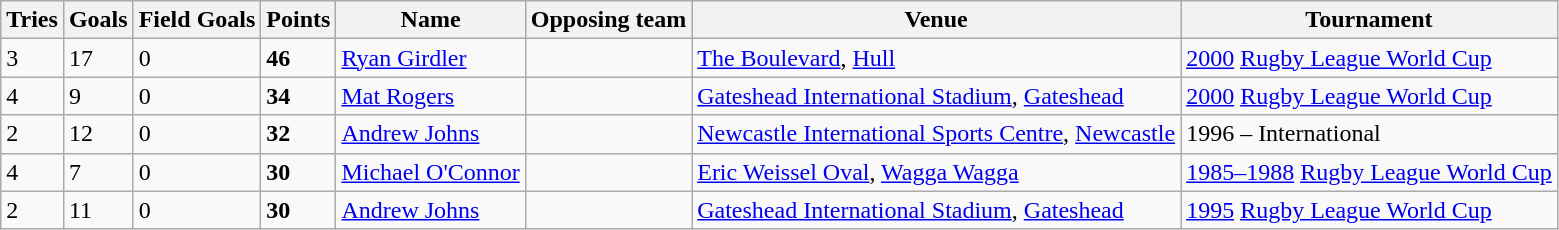<table class="wikitable">
<tr>
<th>Tries</th>
<th>Goals</th>
<th>Field Goals</th>
<th>Points</th>
<th>Name</th>
<th>Opposing team</th>
<th>Venue</th>
<th>Tournament</th>
</tr>
<tr>
<td>3</td>
<td>17</td>
<td>0</td>
<td><strong>46</strong></td>
<td><a href='#'>Ryan Girdler</a></td>
<td></td>
<td><a href='#'>The Boulevard</a>, <a href='#'>Hull</a></td>
<td><a href='#'>2000</a> <a href='#'>Rugby League World Cup</a></td>
</tr>
<tr>
<td>4</td>
<td>9</td>
<td>0</td>
<td><strong>34</strong></td>
<td><a href='#'>Mat Rogers</a></td>
<td></td>
<td><a href='#'>Gateshead International Stadium</a>, <a href='#'>Gateshead</a></td>
<td><a href='#'>2000</a> <a href='#'>Rugby League World Cup</a></td>
</tr>
<tr>
<td>2</td>
<td>12</td>
<td>0</td>
<td><strong>32</strong></td>
<td><a href='#'>Andrew Johns</a></td>
<td></td>
<td><a href='#'>Newcastle International Sports Centre</a>, <a href='#'>Newcastle</a></td>
<td>1996 – International</td>
</tr>
<tr>
<td>4</td>
<td>7</td>
<td>0</td>
<td><strong>30</strong></td>
<td><a href='#'>Michael O'Connor</a></td>
<td></td>
<td><a href='#'>Eric Weissel Oval</a>, <a href='#'>Wagga Wagga</a></td>
<td><a href='#'>1985–1988</a> <a href='#'>Rugby League World Cup</a></td>
</tr>
<tr>
<td>2</td>
<td>11</td>
<td>0</td>
<td><strong>30</strong></td>
<td><a href='#'>Andrew Johns</a></td>
<td></td>
<td><a href='#'>Gateshead International Stadium</a>, <a href='#'>Gateshead</a></td>
<td><a href='#'>1995</a> <a href='#'>Rugby League World Cup</a></td>
</tr>
</table>
